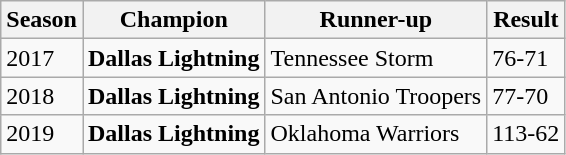<table class="wikitable">
<tr>
<th>Season</th>
<th>Champion</th>
<th>Runner-up</th>
<th>Result</th>
</tr>
<tr>
<td>2017</td>
<td><strong>Dallas Lightning</strong></td>
<td>Tennessee Storm</td>
<td>76-71</td>
</tr>
<tr>
<td>2018</td>
<td><strong>Dallas Lightning</strong></td>
<td>San Antonio Troopers</td>
<td>77-70</td>
</tr>
<tr>
<td>2019</td>
<td><strong>Dallas Lightning</strong></td>
<td>Oklahoma Warriors</td>
<td>113-62</td>
</tr>
</table>
